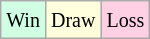<table class="wikitable">
<tr>
<td style="background-color: #d0ffe3;"><small>Win</small></td>
<td style="background-color: #ffffdd;"><small>Draw</small></td>
<td style="background-color: #ffd0e3;"><small>Loss</small></td>
</tr>
</table>
